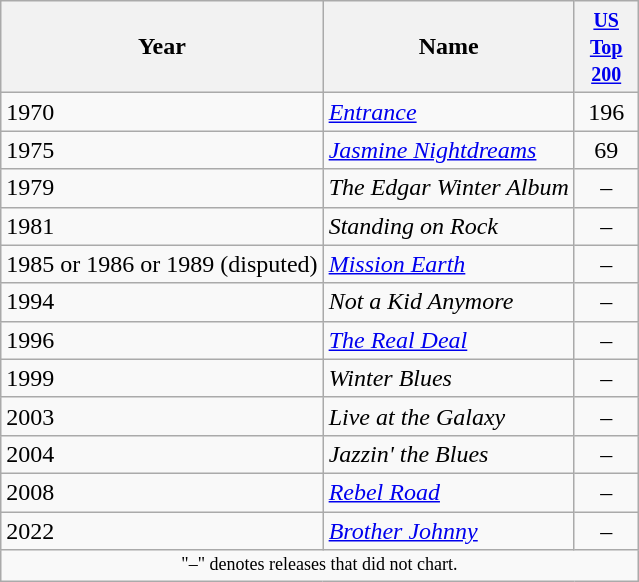<table class="wikitable">
<tr>
<th>Year</th>
<th>Name</th>
<th width="35"><small><a href='#'>US Top 200</a></small><br></th>
</tr>
<tr>
<td>1970</td>
<td><em><a href='#'>Entrance</a></em></td>
<td style="text-align:center;">196</td>
</tr>
<tr>
<td>1975</td>
<td><em><a href='#'>Jasmine Nightdreams</a></em></td>
<td style="text-align:center;">69</td>
</tr>
<tr>
<td>1979</td>
<td><em>The Edgar Winter Album</em></td>
<td style="text-align:center;">–</td>
</tr>
<tr>
<td>1981</td>
<td><em>Standing on Rock</em></td>
<td style="text-align:center;">–</td>
</tr>
<tr>
<td>1985 or 1986 or 1989 (disputed)</td>
<td><em><a href='#'>Mission Earth</a></em></td>
<td style="text-align:center;">–</td>
</tr>
<tr>
<td>1994</td>
<td><em>Not a Kid Anymore</em></td>
<td style="text-align:center;">–</td>
</tr>
<tr>
<td>1996</td>
<td><em><a href='#'>The Real Deal</a></em></td>
<td style="text-align:center;">–</td>
</tr>
<tr>
<td>1999</td>
<td><em>Winter Blues</em></td>
<td style="text-align:center;">–</td>
</tr>
<tr>
<td>2003</td>
<td><em> Live at the Galaxy</em></td>
<td style="text-align:center;">–</td>
</tr>
<tr>
<td>2004</td>
<td><em>Jazzin' the Blues</em></td>
<td style="text-align:center;">–</td>
</tr>
<tr>
<td>2008</td>
<td><em><a href='#'>Rebel Road</a></em></td>
<td style="text-align:center;">–</td>
</tr>
<tr>
<td>2022</td>
<td><em><a href='#'>Brother Johnny</a></em></td>
<td style="text-align:center;">–</td>
</tr>
<tr>
<td colspan="8" style="text-align:center; font-size:9pt;">"–" denotes releases that did not chart.</td>
</tr>
</table>
